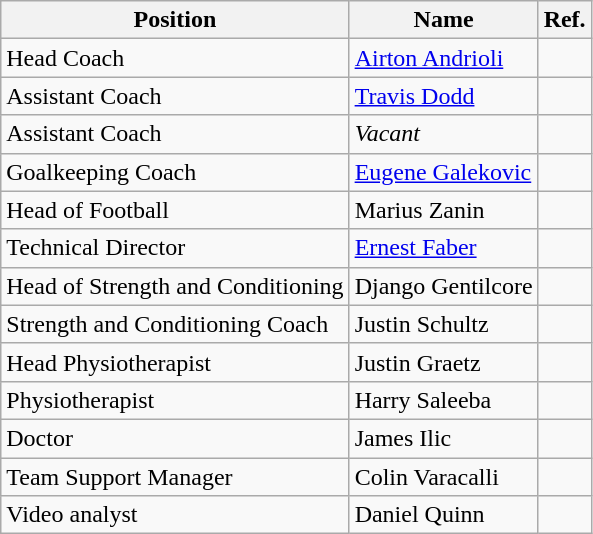<table class="wikitable">
<tr>
<th>Position</th>
<th>Name</th>
<th>Ref.</th>
</tr>
<tr>
<td>Head Coach</td>
<td> <a href='#'>Airton Andrioli</a></td>
<td></td>
</tr>
<tr>
<td>Assistant Coach</td>
<td> <a href='#'>Travis Dodd</a></td>
<td></td>
</tr>
<tr>
<td>Assistant Coach</td>
<td><em>Vacant</em></td>
<td></td>
</tr>
<tr>
<td>Goalkeeping Coach</td>
<td> <a href='#'>Eugene Galekovic</a></td>
<td></td>
</tr>
<tr>
<td>Head of Football</td>
<td> Marius Zanin</td>
<td></td>
</tr>
<tr>
<td>Technical Director</td>
<td> <a href='#'>Ernest Faber</a></td>
<td></td>
</tr>
<tr>
<td>Head of Strength and Conditioning</td>
<td> Django Gentilcore</td>
<td></td>
</tr>
<tr>
<td>Strength and Conditioning Coach</td>
<td> Justin Schultz</td>
<td></td>
</tr>
<tr>
<td>Head Physiotherapist</td>
<td> Justin Graetz</td>
<td></td>
</tr>
<tr>
<td>Physiotherapist</td>
<td> Harry Saleeba</td>
<td></td>
</tr>
<tr>
<td>Doctor</td>
<td> James Ilic</td>
<td></td>
</tr>
<tr>
<td>Team Support Manager</td>
<td> Colin Varacalli</td>
<td></td>
</tr>
<tr>
<td>Video analyst</td>
<td> Daniel Quinn</td>
<td></td>
</tr>
</table>
